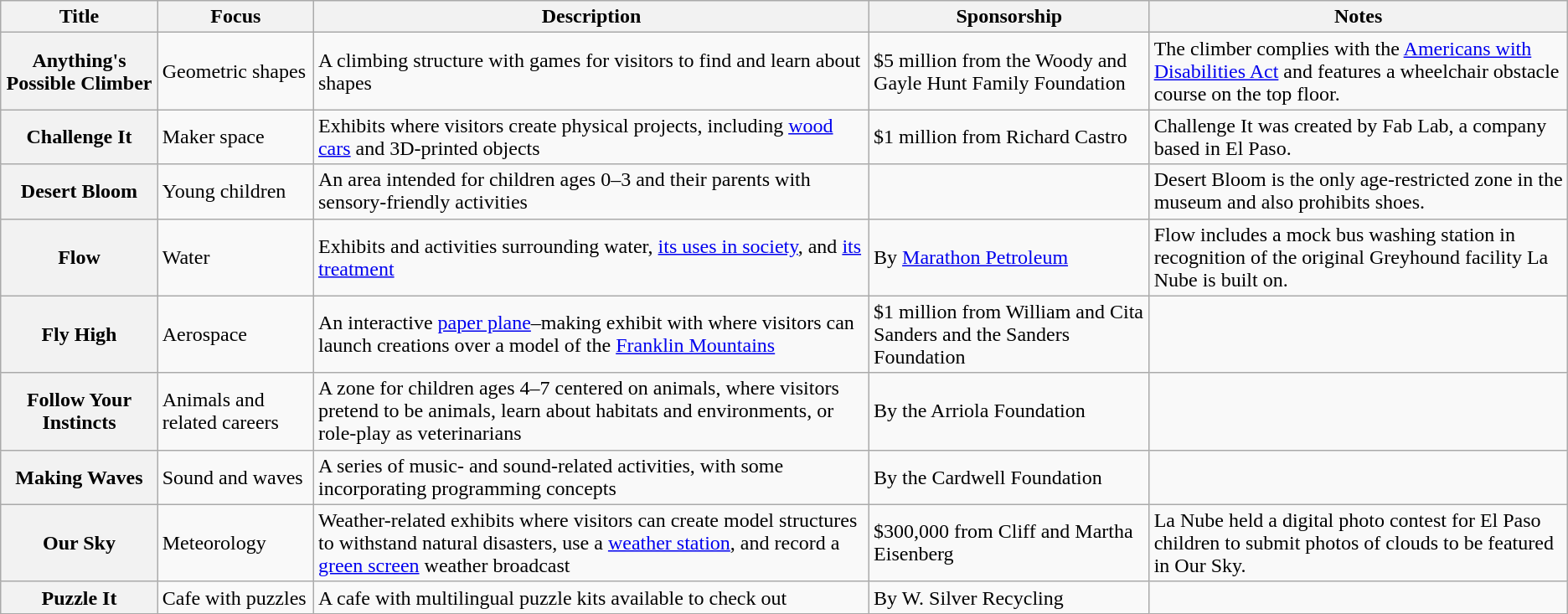<table class="wikitable mw-collapsible sticky-header">
<tr>
<th scope="col">Title</th>
<th scope="col">Focus</th>
<th scope="col">Description</th>
<th scope="col">Sponsorship</th>
<th scope="col">Notes</th>
</tr>
<tr>
<th scope="row">Anything's Possible Climber</th>
<td>Geometric shapes</td>
<td>A  climbing structure with games for visitors to find and learn about shapes</td>
<td>$5 million from the Woody and Gayle Hunt Family Foundation</td>
<td>The climber complies with the <a href='#'>Americans with Disabilities Act</a> and features a wheelchair obstacle course on the top floor.</td>
</tr>
<tr>
<th scope="row">Challenge It</th>
<td>Maker space</td>
<td>Exhibits where visitors create physical projects, including <a href='#'>wood cars</a> and 3D-printed objects</td>
<td>$1 million from Richard Castro</td>
<td>Challenge It was created by Fab Lab, a company based in El Paso.</td>
</tr>
<tr>
<th scope="row">Desert Bloom</th>
<td>Young children</td>
<td>An area intended for children ages 0–3 and their parents with sensory-friendly activities</td>
<td></td>
<td>Desert Bloom is the only age-restricted zone in the museum and also prohibits shoes.</td>
</tr>
<tr>
<th scope="row">Flow</th>
<td>Water</td>
<td>Exhibits and activities surrounding water, <a href='#'>its uses in society</a>, and <a href='#'>its treatment</a></td>
<td>By <a href='#'>Marathon Petroleum</a></td>
<td>Flow includes a mock bus washing station in recognition of the original Greyhound facility La Nube is built on.</td>
</tr>
<tr>
<th scope="row">Fly High</th>
<td>Aerospace</td>
<td>An interactive <a href='#'>paper plane</a>–making exhibit with where visitors can launch creations over a model of the <a href='#'>Franklin Mountains</a></td>
<td>$1 million from William and Cita Sanders and the Sanders Foundation</td>
<td></td>
</tr>
<tr>
<th scope="row">Follow Your Instincts</th>
<td>Animals and related careers</td>
<td>A zone for children ages 4–7 centered on animals, where visitors pretend to be animals, learn about habitats and environments, or role-play as veterinarians</td>
<td>By the Arriola Foundation</td>
<td></td>
</tr>
<tr>
<th scope="row">Making Waves</th>
<td>Sound and waves</td>
<td>A series of music- and sound-related activities, with some incorporating programming concepts</td>
<td>By the Cardwell Foundation</td>
<td></td>
</tr>
<tr>
<th scope="row">Our Sky</th>
<td>Meteorology</td>
<td>Weather-related exhibits where visitors can create model structures to withstand natural disasters, use a <a href='#'>weather station</a>, and record a <a href='#'>green screen</a> weather broadcast</td>
<td>$300,000 from Cliff and Martha Eisenberg</td>
<td>La Nube held a digital photo contest for El Paso children to submit photos of clouds to be featured in Our Sky.</td>
</tr>
<tr>
<th scope="row">Puzzle It</th>
<td>Cafe with puzzles</td>
<td>A cafe with multilingual puzzle kits available to check out</td>
<td>By W. Silver Recycling</td>
<td></td>
</tr>
</table>
